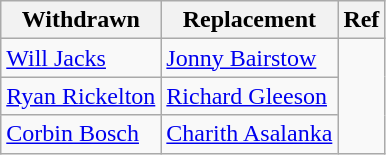<table class="wikitable">
<tr>
<th>Withdrawn</th>
<th>Replacement</th>
<th>Ref</th>
</tr>
<tr>
<td><a href='#'>Will Jacks</a></td>
<td><a href='#'>Jonny Bairstow</a></td>
<td rowspan="3"></td>
</tr>
<tr>
<td><a href='#'>Ryan Rickelton</a></td>
<td><a href='#'>Richard Gleeson</a></td>
</tr>
<tr>
<td><a href='#'>Corbin Bosch</a></td>
<td><a href='#'>Charith Asalanka</a></td>
</tr>
</table>
